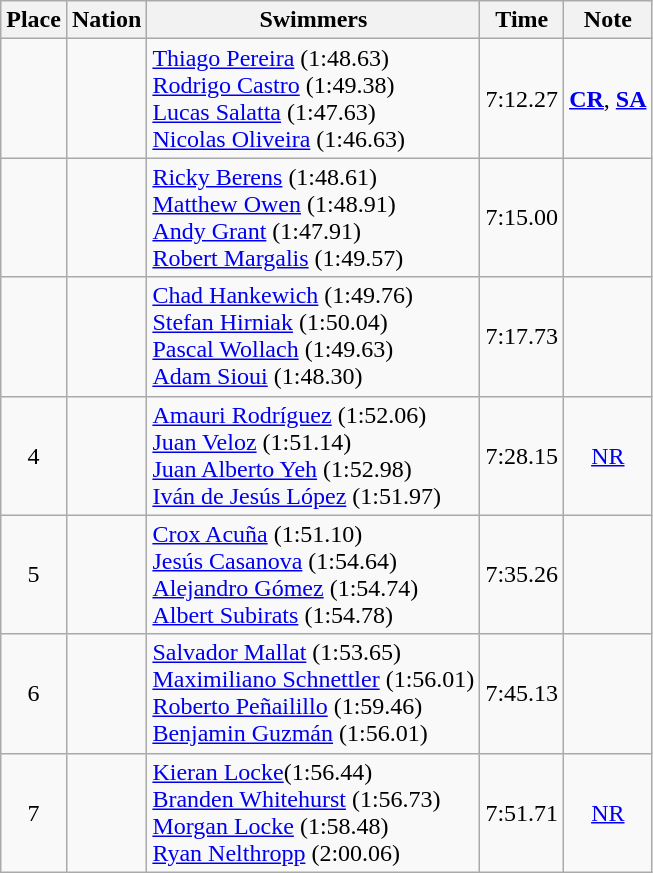<table class="wikitable sortable" style="text-align:center">
<tr>
<th>Place</th>
<th>Nation</th>
<th>Swimmers</th>
<th>Time</th>
<th>Note</th>
</tr>
<tr>
<td></td>
<td align="left"></td>
<td align=left><a href='#'>Thiago Pereira</a> (1:48.63) <br> <a href='#'>Rodrigo Castro</a> (1:49.38) <br> <a href='#'>Lucas Salatta</a> (1:47.63) <br> <a href='#'>Nicolas Oliveira</a> (1:46.63)</td>
<td>7:12.27</td>
<td><strong><a href='#'>CR</a></strong>, <strong><a href='#'>SA</a></strong></td>
</tr>
<tr>
<td></td>
<td align="left"></td>
<td align=left><a href='#'>Ricky Berens</a> (1:48.61) <br> <a href='#'>Matthew Owen</a> (1:48.91) <br> <a href='#'>Andy Grant</a> (1:47.91) <br> <a href='#'>Robert Margalis</a> (1:49.57)</td>
<td>7:15.00</td>
<td></td>
</tr>
<tr>
<td></td>
<td align="left"></td>
<td align=left><a href='#'>Chad Hankewich</a> (1:49.76) <br> <a href='#'>Stefan Hirniak</a> (1:50.04) <br> <a href='#'>Pascal Wollach</a> (1:49.63) <br> <a href='#'>Adam Sioui</a> (1:48.30)</td>
<td>7:17.73</td>
<td></td>
</tr>
<tr>
<td>4</td>
<td align=left></td>
<td align=left><a href='#'>Amauri Rodríguez</a> (1:52.06) <br> <a href='#'>Juan Veloz</a> (1:51.14) <br> <a href='#'>Juan Alberto Yeh</a> (1:52.98) <br> <a href='#'>Iván de Jesús López</a> (1:51.97)</td>
<td>7:28.15</td>
<td><a href='#'>NR</a></td>
</tr>
<tr>
<td>5</td>
<td align=left></td>
<td align=left><a href='#'>Crox Acuña</a> (1:51.10) <br><a href='#'>Jesús Casanova</a> (1:54.64) <br><a href='#'>Alejandro Gómez</a> (1:54.74) <br><a href='#'>Albert Subirats</a> (1:54.78)</td>
<td>7:35.26</td>
<td></td>
</tr>
<tr>
<td>6</td>
<td align=left></td>
<td align=left><a href='#'>Salvador Mallat</a> (1:53.65) <br><a href='#'>Maximiliano Schnettler</a> (1:56.01) <br><a href='#'>Roberto Peñailillo</a> (1:59.46) <br><a href='#'>Benjamin Guzmán</a> (1:56.01)</td>
<td>7:45.13</td>
<td></td>
</tr>
<tr>
<td>7</td>
<td align=left></td>
<td align="left"><a href='#'>Kieran Locke</a>(1:56.44) <br><a href='#'>Branden Whitehurst</a> (1:56.73) <br><a href='#'>Morgan Locke</a> (1:58.48) <br><a href='#'>Ryan Nelthropp</a> (2:00.06)</td>
<td>7:51.71</td>
<td><a href='#'>NR</a></td>
</tr>
</table>
